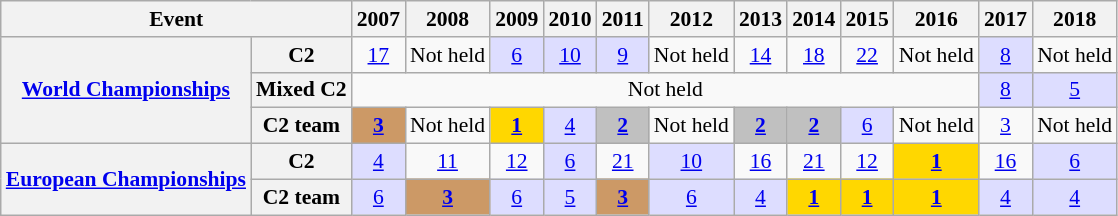<table class="wikitable plainrowheaders" style=font-size:90%>
<tr>
<th scope="col" colspan=2>Event</th>
<th scope="col">2007</th>
<th scope="col">2008</th>
<th scope="col">2009</th>
<th scope="col">2010</th>
<th scope="col">2011</th>
<th scope="col">2012</th>
<th scope="col">2013</th>
<th scope="col">2014</th>
<th scope="col">2015</th>
<th scope="col">2016</th>
<th scope="col">2017</th>
<th scope="col">2018</th>
</tr>
<tr style="text-align:center;">
<th scope="row" rowspan=3><a href='#'>World Championships</a></th>
<th scope="row">C2</th>
<td><a href='#'>17</a></td>
<td>Not held</td>
<td style="background:#ddf;"><a href='#'>6</a></td>
<td style="background:#ddf;"><a href='#'>10</a></td>
<td style="background:#ddf;"><a href='#'>9</a></td>
<td>Not held</td>
<td><a href='#'>14</a></td>
<td><a href='#'>18</a></td>
<td><a href='#'>22</a></td>
<td>Not held</td>
<td style="background:#ddf;"><a href='#'>8</a></td>
<td>Not held</td>
</tr>
<tr style="text-align:center;">
<th scope="row">Mixed C2</th>
<td colspan=10>Not held</td>
<td style="background:#ddf;"><a href='#'>8</a></td>
<td style="background:#ddf;"><a href='#'>5</a></td>
</tr>
<tr style="text-align:center;">
<th scope="row">C2 team</th>
<td style="background:#cc9966;"><a href='#'><strong>3</strong></a></td>
<td>Not held</td>
<td style="background:gold;"><a href='#'><strong>1</strong></a></td>
<td style="background:#ddf;"><a href='#'>4</a></td>
<td style="background:silver;"><a href='#'><strong>2</strong></a></td>
<td>Not held</td>
<td style="background:silver;"><a href='#'><strong>2</strong></a></td>
<td style="background:silver;"><a href='#'><strong>2</strong></a></td>
<td style="background:#ddf;"><a href='#'>6</a></td>
<td>Not held</td>
<td><a href='#'>3</a></td>
<td>Not held</td>
</tr>
<tr style="text-align:center;">
<th scope="row" rowspan=2><a href='#'>European Championships</a></th>
<th scope="row">C2</th>
<td style="background:#ddf;"><a href='#'>4</a></td>
<td><a href='#'>11</a></td>
<td><a href='#'>12</a></td>
<td style="background:#ddf;"><a href='#'>6</a></td>
<td><a href='#'>21</a></td>
<td style="background:#ddf;"><a href='#'>10</a></td>
<td><a href='#'>16</a></td>
<td><a href='#'>21</a></td>
<td><a href='#'>12</a></td>
<td style="background:gold;"><a href='#'><strong>1</strong></a></td>
<td><a href='#'>16</a></td>
<td style="background:#ddf;"><a href='#'>6</a></td>
</tr>
<tr style="text-align:center;">
<th scope="row">C2 team</th>
<td style="background:#ddf;"><a href='#'>6</a></td>
<td style="background:#cc9966;"><a href='#'><strong>3</strong></a></td>
<td style="background:#ddf;"><a href='#'>6</a></td>
<td style="background:#ddf;"><a href='#'>5</a></td>
<td style="background:#cc9966;"><a href='#'><strong>3</strong></a></td>
<td style="background:#ddf;"><a href='#'>6</a></td>
<td style="background:#ddf;"><a href='#'>4</a></td>
<td style="background:gold;"><a href='#'><strong>1</strong></a></td>
<td style="background:gold;"><a href='#'><strong>1</strong></a></td>
<td style="background:gold;"><a href='#'><strong>1</strong></a></td>
<td style="background:#ddf;"><a href='#'>4</a></td>
<td style="background:#ddf;"><a href='#'>4</a></td>
</tr>
</table>
